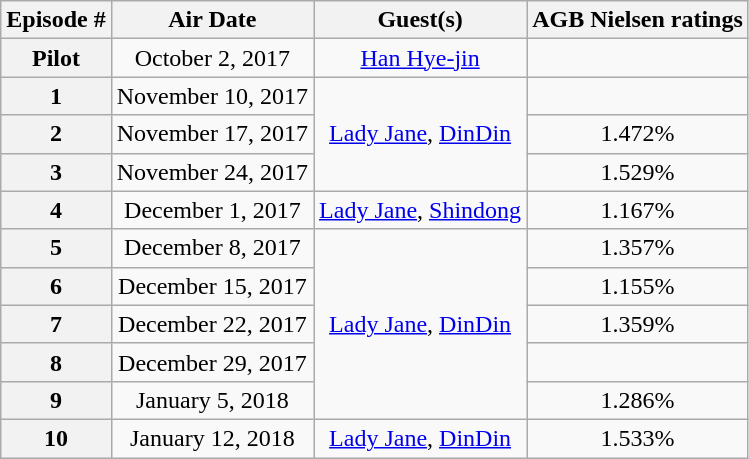<table class="wikitable" style="text-align:center">
<tr>
<th>Episode #</th>
<th>Air Date</th>
<th>Guest(s)</th>
<th>AGB Nielsen ratings</th>
</tr>
<tr>
<th>Pilot</th>
<td>October 2, 2017</td>
<td><a href='#'>Han Hye-jin</a></td>
<td></td>
</tr>
<tr>
<th>1</th>
<td>November 10, 2017</td>
<td rowspan =3><a href='#'>Lady Jane</a>, <a href='#'>DinDin</a></td>
<td></td>
</tr>
<tr>
<th>2</th>
<td>November 17, 2017</td>
<td>1.472%</td>
</tr>
<tr>
<th>3</th>
<td>November 24, 2017</td>
<td>1.529%</td>
</tr>
<tr>
<th>4</th>
<td>December 1, 2017</td>
<td><a href='#'>Lady Jane</a>, <a href='#'>Shindong</a></td>
<td>1.167%</td>
</tr>
<tr>
<th>5</th>
<td>December 8, 2017</td>
<td rowspan =5><a href='#'>Lady Jane</a>, <a href='#'>DinDin</a></td>
<td>1.357%</td>
</tr>
<tr>
<th>6</th>
<td>December 15, 2017</td>
<td>1.155%</td>
</tr>
<tr>
<th>7</th>
<td>December 22, 2017</td>
<td>1.359%</td>
</tr>
<tr>
<th>8</th>
<td>December 29, 2017</td>
<td></td>
</tr>
<tr>
<th>9</th>
<td>January 5, 2018</td>
<td>1.286%</td>
</tr>
<tr>
<th>10</th>
<td>January 12, 2018</td>
<td><a href='#'>Lady Jane</a>, <a href='#'>DinDin</a></td>
<td>1.533%</td>
</tr>
</table>
